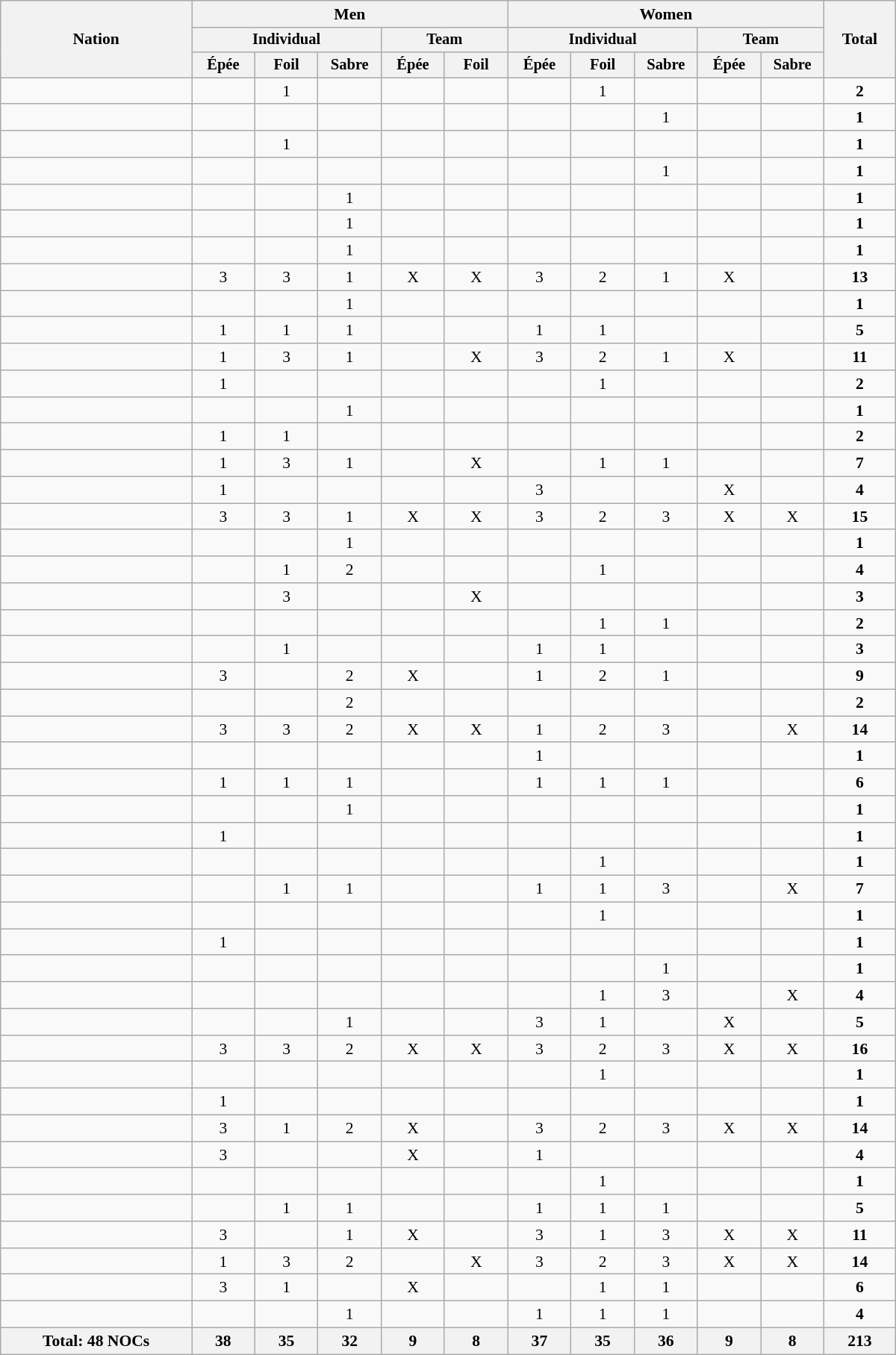<table class="wikitable"  style="width:800px; text-align:center; font-size:90%;">
<tr>
<th rowspan="3">Nation</th>
<th colspan="5">Men</th>
<th colspan="5">Women</th>
<th rowspan="3">Total</th>
</tr>
<tr style="font-size:95%">
<th colspan=3>Individual</th>
<th colspan=2>Team</th>
<th colspan=3>Individual</th>
<th colspan=2>Team</th>
</tr>
<tr style="font-size:95%">
<th width=50>Épée</th>
<th width=50>Foil</th>
<th width=50>Sabre</th>
<th width=50>Épée</th>
<th width=50>Foil</th>
<th width=50>Épée</th>
<th width=50>Foil</th>
<th width=50>Sabre</th>
<th width=50>Épée</th>
<th width=50>Sabre</th>
</tr>
<tr>
<td style="text-align:left;"></td>
<td></td>
<td>1</td>
<td></td>
<td></td>
<td></td>
<td></td>
<td>1</td>
<td></td>
<td></td>
<td></td>
<td><strong>2</strong></td>
</tr>
<tr>
<td style="text-align:left;"></td>
<td></td>
<td></td>
<td></td>
<td></td>
<td></td>
<td></td>
<td></td>
<td>1</td>
<td></td>
<td></td>
<td><strong>1</strong></td>
</tr>
<tr>
<td style="text-align:left;"></td>
<td></td>
<td>1</td>
<td></td>
<td></td>
<td></td>
<td></td>
<td></td>
<td></td>
<td></td>
<td></td>
<td><strong>1</strong></td>
</tr>
<tr>
<td style="text-align:left;"></td>
<td></td>
<td></td>
<td></td>
<td></td>
<td></td>
<td></td>
<td></td>
<td>1</td>
<td></td>
<td></td>
<td><strong>1</strong></td>
</tr>
<tr>
<td style="text-align:left;"></td>
<td></td>
<td></td>
<td>1</td>
<td></td>
<td></td>
<td></td>
<td></td>
<td></td>
<td></td>
<td></td>
<td><strong>1</strong></td>
</tr>
<tr>
<td style="text-align:left;"></td>
<td></td>
<td></td>
<td>1</td>
<td></td>
<td></td>
<td></td>
<td></td>
<td></td>
<td></td>
<td></td>
<td><strong>1</strong></td>
</tr>
<tr>
<td style="text-align:left;"></td>
<td></td>
<td></td>
<td>1</td>
<td></td>
<td></td>
<td></td>
<td></td>
<td></td>
<td></td>
<td></td>
<td><strong>1</strong></td>
</tr>
<tr>
<td style="text-align:left;"></td>
<td>3</td>
<td>3</td>
<td>1</td>
<td>X</td>
<td>X</td>
<td>3</td>
<td>2</td>
<td>1</td>
<td>X</td>
<td></td>
<td><strong>13</strong></td>
</tr>
<tr>
<td style="text-align:left;"></td>
<td></td>
<td></td>
<td>1</td>
<td></td>
<td></td>
<td></td>
<td></td>
<td></td>
<td></td>
<td></td>
<td><strong>1</strong></td>
</tr>
<tr>
<td style="text-align:left;"></td>
<td>1</td>
<td>1</td>
<td>1</td>
<td></td>
<td></td>
<td>1</td>
<td>1</td>
<td></td>
<td></td>
<td></td>
<td><strong>5</strong></td>
</tr>
<tr>
<td style="text-align:left;"></td>
<td>1</td>
<td>3</td>
<td>1</td>
<td></td>
<td>X</td>
<td>3</td>
<td>2</td>
<td>1</td>
<td>X</td>
<td></td>
<td><strong>11</strong></td>
</tr>
<tr>
<td style="text-align:left;"></td>
<td>1</td>
<td></td>
<td></td>
<td></td>
<td></td>
<td></td>
<td>1</td>
<td></td>
<td></td>
<td></td>
<td><strong>2</strong></td>
</tr>
<tr>
<td style="text-align:left;"></td>
<td></td>
<td></td>
<td>1</td>
<td></td>
<td></td>
<td></td>
<td></td>
<td></td>
<td></td>
<td></td>
<td><strong>1</strong></td>
</tr>
<tr>
<td style="text-align:left;"></td>
<td>1</td>
<td>1</td>
<td></td>
<td></td>
<td></td>
<td></td>
<td></td>
<td></td>
<td></td>
<td></td>
<td><strong>2</strong></td>
</tr>
<tr>
<td style="text-align:left;"></td>
<td>1</td>
<td>3</td>
<td>1</td>
<td></td>
<td>X</td>
<td></td>
<td>1</td>
<td>1</td>
<td></td>
<td></td>
<td><strong>7</strong></td>
</tr>
<tr>
<td style="text-align:left;"></td>
<td>1</td>
<td></td>
<td></td>
<td></td>
<td></td>
<td>3</td>
<td></td>
<td></td>
<td>X</td>
<td></td>
<td><strong>4</strong></td>
</tr>
<tr>
<td style="text-align:left;"></td>
<td>3</td>
<td>3</td>
<td>1</td>
<td>X</td>
<td>X</td>
<td>3</td>
<td>2</td>
<td>3</td>
<td>X</td>
<td>X</td>
<td><strong>15</strong></td>
</tr>
<tr>
<td style="text-align:left;"></td>
<td></td>
<td></td>
<td>1</td>
<td></td>
<td></td>
<td></td>
<td></td>
<td></td>
<td></td>
<td></td>
<td><strong>1</strong></td>
</tr>
<tr>
<td style="text-align:left;"></td>
<td></td>
<td>1</td>
<td>2</td>
<td></td>
<td></td>
<td></td>
<td>1</td>
<td></td>
<td></td>
<td></td>
<td><strong>4</strong></td>
</tr>
<tr>
<td style="text-align:left;"></td>
<td></td>
<td>3</td>
<td></td>
<td></td>
<td>X</td>
<td></td>
<td></td>
<td></td>
<td></td>
<td></td>
<td><strong>3</strong></td>
</tr>
<tr>
<td style="text-align:left;"></td>
<td></td>
<td></td>
<td></td>
<td></td>
<td></td>
<td></td>
<td>1</td>
<td>1</td>
<td></td>
<td></td>
<td><strong>2</strong></td>
</tr>
<tr>
<td style="text-align:left;"></td>
<td></td>
<td>1</td>
<td></td>
<td></td>
<td></td>
<td>1</td>
<td>1</td>
<td></td>
<td></td>
<td></td>
<td><strong>3</strong></td>
</tr>
<tr>
<td style="text-align:left;"></td>
<td>3</td>
<td></td>
<td>2</td>
<td>X</td>
<td></td>
<td>1</td>
<td>2</td>
<td>1</td>
<td></td>
<td></td>
<td><strong>9</strong></td>
</tr>
<tr>
<td style="text-align:left;"></td>
<td></td>
<td></td>
<td>2</td>
<td></td>
<td></td>
<td></td>
<td></td>
<td></td>
<td></td>
<td></td>
<td><strong>2</strong></td>
</tr>
<tr>
<td style="text-align:left;"></td>
<td>3</td>
<td>3</td>
<td>2</td>
<td>X</td>
<td>X</td>
<td>1</td>
<td>2</td>
<td>3</td>
<td></td>
<td>X</td>
<td><strong>14</strong></td>
</tr>
<tr>
<td style="text-align:left;"></td>
<td></td>
<td></td>
<td></td>
<td></td>
<td></td>
<td>1</td>
<td></td>
<td></td>
<td></td>
<td></td>
<td><strong>1</strong></td>
</tr>
<tr>
<td style="text-align:left;"></td>
<td>1</td>
<td>1</td>
<td>1</td>
<td></td>
<td></td>
<td>1</td>
<td>1</td>
<td>1</td>
<td></td>
<td></td>
<td><strong>6</strong></td>
</tr>
<tr>
<td style="text-align:left;"></td>
<td></td>
<td></td>
<td>1</td>
<td></td>
<td></td>
<td></td>
<td></td>
<td></td>
<td></td>
<td></td>
<td><strong>1</strong></td>
</tr>
<tr>
<td style="text-align:left;"></td>
<td>1</td>
<td></td>
<td></td>
<td></td>
<td></td>
<td></td>
<td></td>
<td></td>
<td></td>
<td></td>
<td><strong>1</strong></td>
</tr>
<tr>
<td style="text-align:left;"></td>
<td></td>
<td></td>
<td></td>
<td></td>
<td></td>
<td></td>
<td>1</td>
<td></td>
<td></td>
<td></td>
<td><strong>1</strong></td>
</tr>
<tr>
<td style="text-align:left;"></td>
<td></td>
<td>1</td>
<td>1</td>
<td></td>
<td></td>
<td>1</td>
<td>1</td>
<td>3</td>
<td></td>
<td>X</td>
<td><strong>7</strong></td>
</tr>
<tr>
<td style="text-align:left;"></td>
<td></td>
<td></td>
<td></td>
<td></td>
<td></td>
<td></td>
<td>1</td>
<td></td>
<td></td>
<td></td>
<td><strong>1</strong></td>
</tr>
<tr>
<td style="text-align:left;"></td>
<td>1</td>
<td></td>
<td></td>
<td></td>
<td></td>
<td></td>
<td></td>
<td></td>
<td></td>
<td></td>
<td><strong>1</strong></td>
</tr>
<tr>
<td style="text-align:left;"></td>
<td></td>
<td></td>
<td></td>
<td></td>
<td></td>
<td></td>
<td></td>
<td>1</td>
<td></td>
<td></td>
<td><strong>1</strong></td>
</tr>
<tr>
<td style="text-align:left;"></td>
<td></td>
<td></td>
<td></td>
<td></td>
<td></td>
<td></td>
<td>1</td>
<td>3</td>
<td></td>
<td>X</td>
<td><strong>4</strong></td>
</tr>
<tr>
<td style="text-align:left;"></td>
<td></td>
<td></td>
<td>1</td>
<td></td>
<td></td>
<td>3</td>
<td>1</td>
<td></td>
<td>X</td>
<td></td>
<td><strong>5</strong></td>
</tr>
<tr>
<td style="text-align:left;"></td>
<td>3</td>
<td>3</td>
<td>2</td>
<td>X</td>
<td>X</td>
<td>3</td>
<td>2</td>
<td>3</td>
<td>X</td>
<td>X</td>
<td><strong>16</strong></td>
</tr>
<tr>
<td style="text-align:left;"></td>
<td></td>
<td></td>
<td></td>
<td></td>
<td></td>
<td></td>
<td>1</td>
<td></td>
<td></td>
<td></td>
<td><strong>1</strong></td>
</tr>
<tr>
<td style="text-align:left;"></td>
<td>1</td>
<td></td>
<td></td>
<td></td>
<td></td>
<td></td>
<td></td>
<td></td>
<td></td>
<td></td>
<td><strong>1</strong></td>
</tr>
<tr>
<td style="text-align:left;"></td>
<td>3</td>
<td>1</td>
<td>2</td>
<td>X</td>
<td></td>
<td>3</td>
<td>2</td>
<td>3</td>
<td>X</td>
<td>X</td>
<td><strong>14</strong></td>
</tr>
<tr>
<td style="text-align:left;"></td>
<td>3</td>
<td></td>
<td></td>
<td>X</td>
<td></td>
<td>1</td>
<td></td>
<td></td>
<td></td>
<td></td>
<td><strong>4</strong></td>
</tr>
<tr>
<td style="text-align:left;"></td>
<td></td>
<td></td>
<td></td>
<td></td>
<td></td>
<td></td>
<td>1</td>
<td></td>
<td></td>
<td></td>
<td><strong>1</strong></td>
</tr>
<tr>
<td style="text-align:left;"></td>
<td></td>
<td>1</td>
<td>1</td>
<td></td>
<td></td>
<td>1</td>
<td>1</td>
<td>1</td>
<td></td>
<td></td>
<td><strong>5</strong></td>
</tr>
<tr>
<td style="text-align:left;"></td>
<td>3</td>
<td></td>
<td>1</td>
<td>X</td>
<td></td>
<td>3</td>
<td>1</td>
<td>3</td>
<td>X</td>
<td>X</td>
<td><strong>11</strong></td>
</tr>
<tr>
<td style="text-align:left;"></td>
<td>1</td>
<td>3</td>
<td>2</td>
<td></td>
<td>X</td>
<td>3</td>
<td>2</td>
<td>3</td>
<td>X</td>
<td>X</td>
<td><strong>14</strong></td>
</tr>
<tr>
<td style="text-align:left;"></td>
<td>3</td>
<td>1</td>
<td></td>
<td>X</td>
<td></td>
<td></td>
<td>1</td>
<td>1</td>
<td></td>
<td></td>
<td><strong>6</strong></td>
</tr>
<tr>
<td style="text-align:left;"></td>
<td></td>
<td></td>
<td>1</td>
<td></td>
<td></td>
<td>1</td>
<td>1</td>
<td>1</td>
<td></td>
<td></td>
<td><strong>4</strong></td>
</tr>
<tr>
<th>Total: 48 NOCs</th>
<th>38</th>
<th>35</th>
<th>32</th>
<th>9</th>
<th>8</th>
<th>37</th>
<th>35</th>
<th>36</th>
<th>9</th>
<th>8</th>
<th><strong>213</strong></th>
</tr>
</table>
